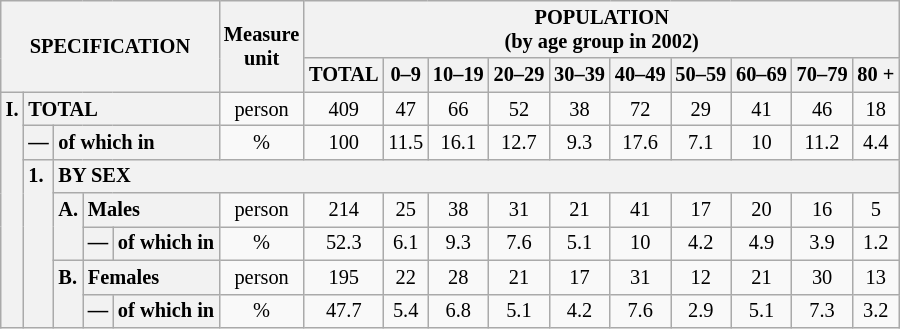<table class="wikitable" style="font-size:85%; text-align:center">
<tr>
<th rowspan="2" colspan="5">SPECIFICATION</th>
<th rowspan="2">Measure<br> unit</th>
<th colspan="10" rowspan="1">POPULATION<br> (by age group in 2002)</th>
</tr>
<tr>
<th>TOTAL</th>
<th>0–9</th>
<th>10–19</th>
<th>20–29</th>
<th>30–39</th>
<th>40–49</th>
<th>50–59</th>
<th>60–69</th>
<th>70–79</th>
<th>80 +</th>
</tr>
<tr>
<th style="text-align:left" valign="top" rowspan="7">I.</th>
<th style="text-align:left" colspan="4">TOTAL</th>
<td>person</td>
<td>409</td>
<td>47</td>
<td>66</td>
<td>52</td>
<td>38</td>
<td>72</td>
<td>29</td>
<td>41</td>
<td>46</td>
<td>18</td>
</tr>
<tr>
<th style="text-align:left" valign="top">—</th>
<th style="text-align:left" colspan="3">of which in</th>
<td>%</td>
<td>100</td>
<td>11.5</td>
<td>16.1</td>
<td>12.7</td>
<td>9.3</td>
<td>17.6</td>
<td>7.1</td>
<td>10</td>
<td>11.2</td>
<td>4.4</td>
</tr>
<tr>
<th style="text-align:left" valign="top" rowspan="5">1.</th>
<th style="text-align:left" colspan="14">BY SEX</th>
</tr>
<tr>
<th style="text-align:left" valign="top" rowspan="2">A.</th>
<th style="text-align:left" colspan="2">Males</th>
<td>person</td>
<td>214</td>
<td>25</td>
<td>38</td>
<td>31</td>
<td>21</td>
<td>41</td>
<td>17</td>
<td>20</td>
<td>16</td>
<td>5</td>
</tr>
<tr>
<th style="text-align:left" valign="top">—</th>
<th style="text-align:left" colspan="1">of which in</th>
<td>%</td>
<td>52.3</td>
<td>6.1</td>
<td>9.3</td>
<td>7.6</td>
<td>5.1</td>
<td>10</td>
<td>4.2</td>
<td>4.9</td>
<td>3.9</td>
<td>1.2</td>
</tr>
<tr>
<th style="text-align:left" valign="top" rowspan="2">B.</th>
<th style="text-align:left" colspan="2">Females</th>
<td>person</td>
<td>195</td>
<td>22</td>
<td>28</td>
<td>21</td>
<td>17</td>
<td>31</td>
<td>12</td>
<td>21</td>
<td>30</td>
<td>13</td>
</tr>
<tr>
<th style="text-align:left" valign="top">—</th>
<th style="text-align:left" colspan="1">of which in</th>
<td>%</td>
<td>47.7</td>
<td>5.4</td>
<td>6.8</td>
<td>5.1</td>
<td>4.2</td>
<td>7.6</td>
<td>2.9</td>
<td>5.1</td>
<td>7.3</td>
<td>3.2</td>
</tr>
</table>
